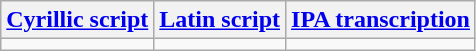<table class="wikitable">
<tr>
<th><a href='#'>Cyrillic script</a></th>
<th><a href='#'>Latin script</a></th>
<th><a href='#'>IPA transcription</a></th>
</tr>
<tr style="vertical-align:top; white-space:nowrap;">
<td></td>
<td></td>
<td></td>
</tr>
</table>
